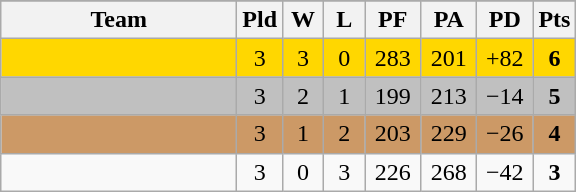<table class=wikitable>
<tr align=center>
</tr>
<tr>
<th width=150>Team</th>
<th width=20>Pld</th>
<th width=20>W</th>
<th width=20>L</th>
<th width=30>PF</th>
<th width=30>PA</th>
<th width=30>PD</th>
<th width=20>Pts</th>
</tr>
<tr align=center bgcolor=gold>
<td align=left></td>
<td>3</td>
<td>3</td>
<td>0</td>
<td>283</td>
<td>201</td>
<td>+82</td>
<td><strong>6</strong></td>
</tr>
<tr align=center bgcolor=silver>
<td align=left></td>
<td>3</td>
<td>2</td>
<td>1</td>
<td>199</td>
<td>213</td>
<td>−14</td>
<td><strong>5</strong></td>
</tr>
<tr align=center bgcolor=cc9966>
<td align=left></td>
<td>3</td>
<td>1</td>
<td>2</td>
<td>203</td>
<td>229</td>
<td>−26</td>
<td><strong>4</strong></td>
</tr>
<tr align=center>
<td align=left></td>
<td>3</td>
<td>0</td>
<td>3</td>
<td>226</td>
<td>268</td>
<td>−42</td>
<td><strong>3</strong></td>
</tr>
</table>
